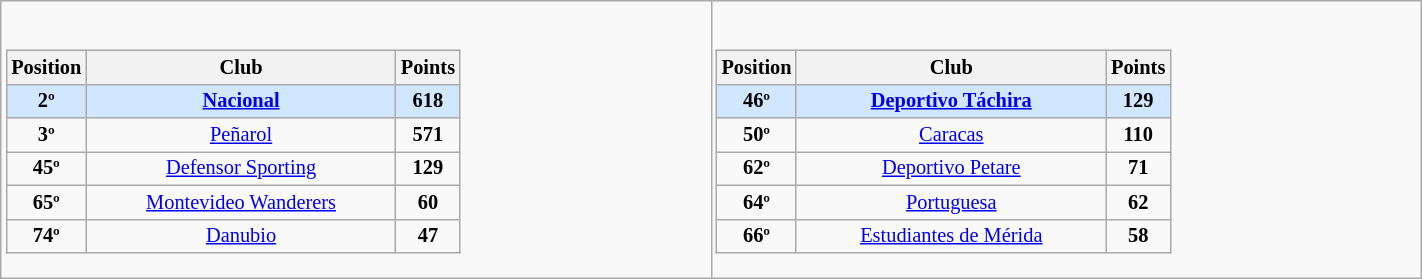<table class="wikitable" style="font-size:85%" width="75%">
<tr>
<td><br><table class="wikitable" style="text-align:center">
<tr>
<th>Position</th>
<th width="200px">Club</th>
<th>Points</th>
</tr>
<tr align="center" style="background:#D0E7FF">
<td style="text-align: center;"><strong>2º</strong></td>
<td><strong><a href='#'>Nacional</a></strong></td>
<td><strong>618</strong></td>
</tr>
<tr>
<td style="text-align: center;"><strong>3º</strong></td>
<td><a href='#'>Peñarol</a></td>
<td><strong>571</strong></td>
</tr>
<tr>
<td style="text-align: center;"><strong>45º</strong></td>
<td><a href='#'>Defensor Sporting</a></td>
<td><strong>129</strong></td>
</tr>
<tr>
<td style="text-align: center;"><strong>65º</strong></td>
<td><a href='#'>Montevideo Wanderers</a></td>
<td><strong>60</strong></td>
</tr>
<tr>
<td style="text-align: center;"><strong>74º</strong></td>
<td><a href='#'>Danubio</a></td>
<td><strong>47</strong></td>
</tr>
</table>
</td>
<td><br><table class="wikitable" style="text-align:center">
<tr>
<th>Position</th>
<th width="200px">Club</th>
<th>Points</th>
</tr>
<tr align="center" style="background:#D0E7FF">
<td style="text-align: center;"><strong>46º</strong></td>
<td><strong><a href='#'>Deportivo Táchira</a></strong></td>
<td><strong>129</strong></td>
</tr>
<tr>
<td style="text-align: center;"><strong>50º</strong></td>
<td><a href='#'>Caracas</a></td>
<td><strong>110</strong></td>
</tr>
<tr>
<td style="text-align: center;"><strong>62º</strong></td>
<td><a href='#'>Deportivo Petare</a></td>
<td><strong>71</strong></td>
</tr>
<tr>
<td style="text-align: center;"><strong>64º</strong></td>
<td><a href='#'>Portuguesa</a></td>
<td><strong>62</strong></td>
</tr>
<tr>
<td style="text-align: center;"><strong>66º</strong></td>
<td><a href='#'>Estudiantes de Mérida</a></td>
<td><strong>58</strong></td>
</tr>
</table>
</td>
</tr>
</table>
